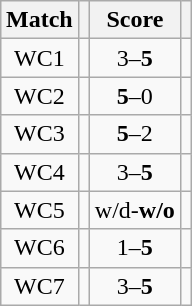<table class="wikitable" style="font-size: 100%; margin: 1em auto 1em auto;">
<tr>
<th>Match</th>
<th></th>
<th>Score</th>
<th></th>
</tr>
<tr>
<td align="center">WC1</td>
<td></td>
<td align="center">3–<strong>5</strong></td>
<td><strong></strong></td>
</tr>
<tr>
<td align="center">WC2</td>
<td><strong></strong></td>
<td align="center"><strong>5</strong>–0</td>
<td></td>
</tr>
<tr>
<td align="center">WC3</td>
<td><strong></strong></td>
<td align="center"><strong>5</strong>–2</td>
<td></td>
</tr>
<tr>
<td align="center">WC4</td>
<td></td>
<td align="center">3–<strong>5</strong></td>
<td><strong></strong></td>
</tr>
<tr>
<td align="center">WC5</td>
<td></td>
<td align="center">w/d-<strong>w/o</strong></td>
<td><strong></strong></td>
</tr>
<tr>
<td align="center">WC6</td>
<td></td>
<td align="center">1–<strong>5</strong></td>
<td><strong></strong></td>
</tr>
<tr>
<td align="center">WC7</td>
<td></td>
<td align="center">3–<strong>5</strong></td>
<td><strong></strong></td>
</tr>
</table>
